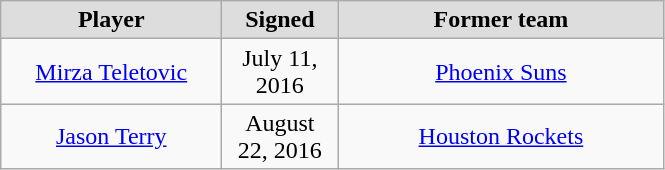<table class="wikitable" style="text-align: center">
<tr style="text-align:center; background:#ddd;">
<td style="width:140px"><strong>Player</strong></td>
<td style="width:70px"><strong>Signed</strong></td>
<td style="width:210px"><strong>Former team</strong></td>
</tr>
<tr>
<td><a href='#'>Mirza Teletovic</a></td>
<td>July 11, 2016</td>
<td><a href='#'>Phoenix Suns</a></td>
</tr>
<tr>
<td><a href='#'>Jason Terry</a></td>
<td>August 22, 2016</td>
<td><a href='#'>Houston Rockets</a></td>
</tr>
</table>
